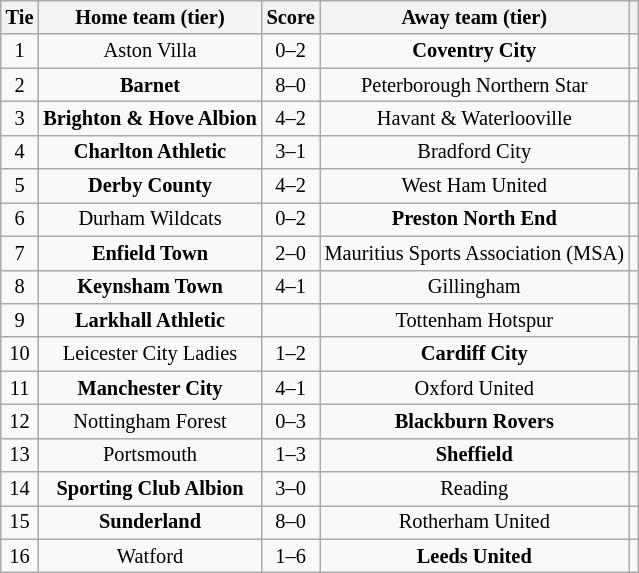<table class="wikitable" style="text-align:center; font-size:85%">
<tr>
<th>Tie</th>
<th>Home team (tier)</th>
<th>Score</th>
<th>Away team (tier)</th>
<th></th>
</tr>
<tr>
<td align="center">1</td>
<td>Aston Villa</td>
<td align="center">0–2</td>
<td><strong>Coventry City</strong></td>
<td></td>
</tr>
<tr>
<td align="center">2</td>
<td><strong>Barnet</strong></td>
<td align="center">8–0</td>
<td>Peterborough Northern Star</td>
<td></td>
</tr>
<tr>
<td align="center">3</td>
<td><strong>Brighton & Hove Albion</strong></td>
<td>4–2</td>
<td>Havant & Waterlooville</td>
<td></td>
</tr>
<tr>
<td align="center">4</td>
<td><strong>Charlton Athletic</strong></td>
<td>3–1</td>
<td>Bradford City</td>
<td></td>
</tr>
<tr>
<td align="center">5</td>
<td><strong>Derby County</strong></td>
<td>4–2 </td>
<td>West Ham United</td>
<td></td>
</tr>
<tr>
<td align="center">6</td>
<td>Durham Wildcats</td>
<td align="center">0–2</td>
<td><strong>Preston North End</strong></td>
<td></td>
</tr>
<tr>
<td align="center">7</td>
<td><strong>Enfield Town</strong></td>
<td align="center">2–0</td>
<td>Mauritius Sports Association (MSA)</td>
<td></td>
</tr>
<tr>
<td align="center">8</td>
<td><strong>Keynsham Town</strong></td>
<td>4–1</td>
<td>Gillingham</td>
<td></td>
</tr>
<tr>
<td align="center">9</td>
<td><strong>Larkhall Athletic</strong></td>
<td></td>
<td>Tottenham Hotspur</td>
<td></td>
</tr>
<tr>
<td align="center">10</td>
<td>Leicester City Ladies</td>
<td>1–2</td>
<td><strong>Cardiff City</strong></td>
<td></td>
</tr>
<tr>
<td align="center">11</td>
<td><strong>Manchester City</strong></td>
<td>4–1</td>
<td>Oxford United</td>
<td></td>
</tr>
<tr>
<td align="center">12</td>
<td>Nottingham Forest</td>
<td align="center">0–3</td>
<td><strong>Blackburn Rovers</strong></td>
<td></td>
</tr>
<tr>
<td align="center">13</td>
<td>Portsmouth</td>
<td>1–3</td>
<td><strong>Sheffield</strong></td>
<td></td>
</tr>
<tr>
<td align="center">14</td>
<td><strong>Sporting Club Albion</strong></td>
<td align="center">3–0</td>
<td>Reading</td>
<td></td>
</tr>
<tr>
<td align="center">15</td>
<td><strong>Sunderland</strong></td>
<td align="center">8–0</td>
<td>Rotherham United</td>
<td></td>
</tr>
<tr>
<td align="center">16</td>
<td>Watford</td>
<td>1–6</td>
<td><strong>Leeds United</strong></td>
<td></td>
</tr>
</table>
